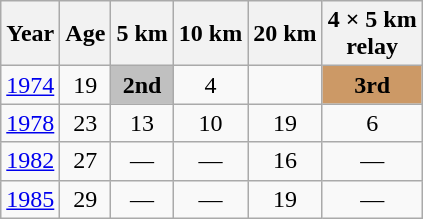<table class="wikitable" style="text-align: center;">
<tr>
<th scope="col">Year</th>
<th scope="col">Age</th>
<th scope="col">5 km</th>
<th scope="col">10 km</th>
<th scope="col">20 km</th>
<th scope="col">4 × 5 km<br>relay</th>
</tr>
<tr>
<td><a href='#'>1974</a></td>
<td>19</td>
<td style="background-color: silver;"><strong>2nd</strong></td>
<td>4</td>
<td></td>
<td style="background-color: #C96;"><strong>3rd</strong></td>
</tr>
<tr>
<td><a href='#'>1978</a></td>
<td>23</td>
<td>13</td>
<td>10</td>
<td>19</td>
<td>6</td>
</tr>
<tr>
<td><a href='#'>1982</a></td>
<td>27</td>
<td>—</td>
<td>—</td>
<td>16</td>
<td>—</td>
</tr>
<tr>
<td><a href='#'>1985</a></td>
<td>29</td>
<td>—</td>
<td>—</td>
<td>19</td>
<td>—</td>
</tr>
</table>
